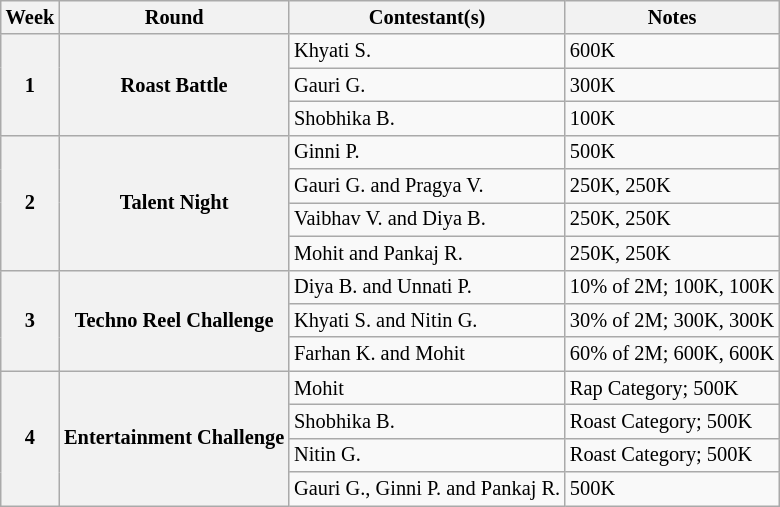<table class="wikitable" style=font-size:85%;>
<tr>
<th>Week</th>
<th>Round</th>
<th>Contestant(s)</th>
<th>Notes</th>
</tr>
<tr>
<th rowspan="3">1</th>
<th rowspan="3">Roast Battle</th>
<td>Khyati S.</td>
<td>600K</td>
</tr>
<tr>
<td>Gauri G.</td>
<td>300K</td>
</tr>
<tr>
<td>Shobhika B.</td>
<td>100K</td>
</tr>
<tr>
<th rowspan="4">2</th>
<th rowspan="4">Talent Night</th>
<td>Ginni P.</td>
<td>500K</td>
</tr>
<tr>
<td>Gauri G. and Pragya V.</td>
<td>250K, 250K</td>
</tr>
<tr>
<td>Vaibhav V. and Diya B.</td>
<td>250K, 250K</td>
</tr>
<tr>
<td>Mohit and Pankaj R.</td>
<td>250K, 250K</td>
</tr>
<tr>
<th rowspan="3">3</th>
<th rowspan="3">Techno Reel Challenge</th>
<td>Diya B. and Unnati P.</td>
<td>10% of 2M; 100K, 100K</td>
</tr>
<tr>
<td>Khyati S. and Nitin G.</td>
<td>30% of 2M; 300K, 300K</td>
</tr>
<tr>
<td>Farhan K. and Mohit</td>
<td>60% of 2M; 600K, 600K</td>
</tr>
<tr>
<th rowspan="4">4</th>
<th rowspan="4">Entertainment Challenge</th>
<td>Mohit</td>
<td>Rap Category; 500K</td>
</tr>
<tr>
<td>Shobhika B.</td>
<td>Roast Category; 500K</td>
</tr>
<tr>
<td>Nitin G.</td>
<td>Roast Category; 500K</td>
</tr>
<tr>
<td>Gauri G., Ginni P. and Pankaj R.</td>
<td>500K</td>
</tr>
</table>
